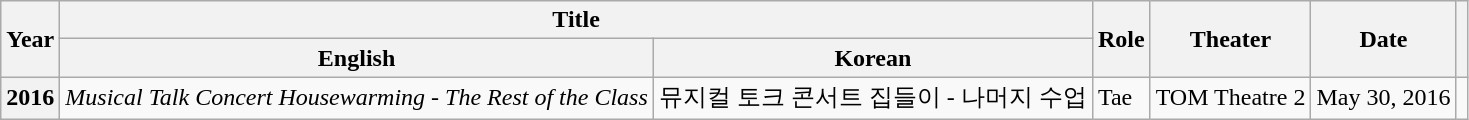<table class="wikitable plainrowheaders sortable">
<tr>
<th rowspan="2" scope="col">Year</th>
<th colspan="2" scope="col">Title</th>
<th rowspan="2" scope="col">Role</th>
<th rowspan="2" scope="col">Theater</th>
<th rowspan="2" scope="col">Date</th>
<th rowspan="2" scope="col" class="unsortable"></th>
</tr>
<tr>
<th>English</th>
<th>Korean</th>
</tr>
<tr>
<th scope="row">2016</th>
<td><em>Musical Talk Concert Housewarming - The Rest of the Class</em></td>
<td>뮤지컬 토크 콘서트 집들이 - 나머지 수업</td>
<td>Tae</td>
<td>TOM Theatre 2</td>
<td>May 30, 2016</td>
<td></td>
</tr>
</table>
